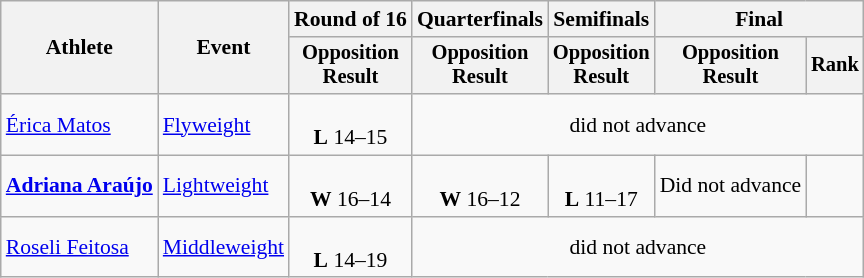<table class="wikitable" style="font-size:90%">
<tr>
<th rowspan="2">Athlete</th>
<th rowspan="2">Event</th>
<th>Round of 16</th>
<th>Quarterfinals</th>
<th>Semifinals</th>
<th colspan=2>Final</th>
</tr>
<tr style="font-size:95%">
<th>Opposition<br>Result</th>
<th>Opposition<br>Result</th>
<th>Opposition<br>Result</th>
<th>Opposition<br>Result</th>
<th>Rank</th>
</tr>
<tr align=center>
<td align=left><a href='#'>Érica Matos</a></td>
<td align=left><a href='#'>Flyweight</a></td>
<td><br><strong>L</strong> 14–15</td>
<td colspan=4>did not advance</td>
</tr>
<tr align=center>
<td align=left><strong><a href='#'>Adriana Araújo</a></strong></td>
<td align=left><a href='#'>Lightweight</a></td>
<td><br><strong>W</strong> 16–14</td>
<td><br><strong>W</strong> 16–12</td>
<td><br><strong>L</strong> 11–17</td>
<td>Did not advance</td>
<td></td>
</tr>
<tr align=center>
<td align=left><a href='#'>Roseli Feitosa</a></td>
<td align=left><a href='#'>Middleweight</a></td>
<td><br><strong>L</strong> 14–19</td>
<td colspan=4>did not advance</td>
</tr>
</table>
